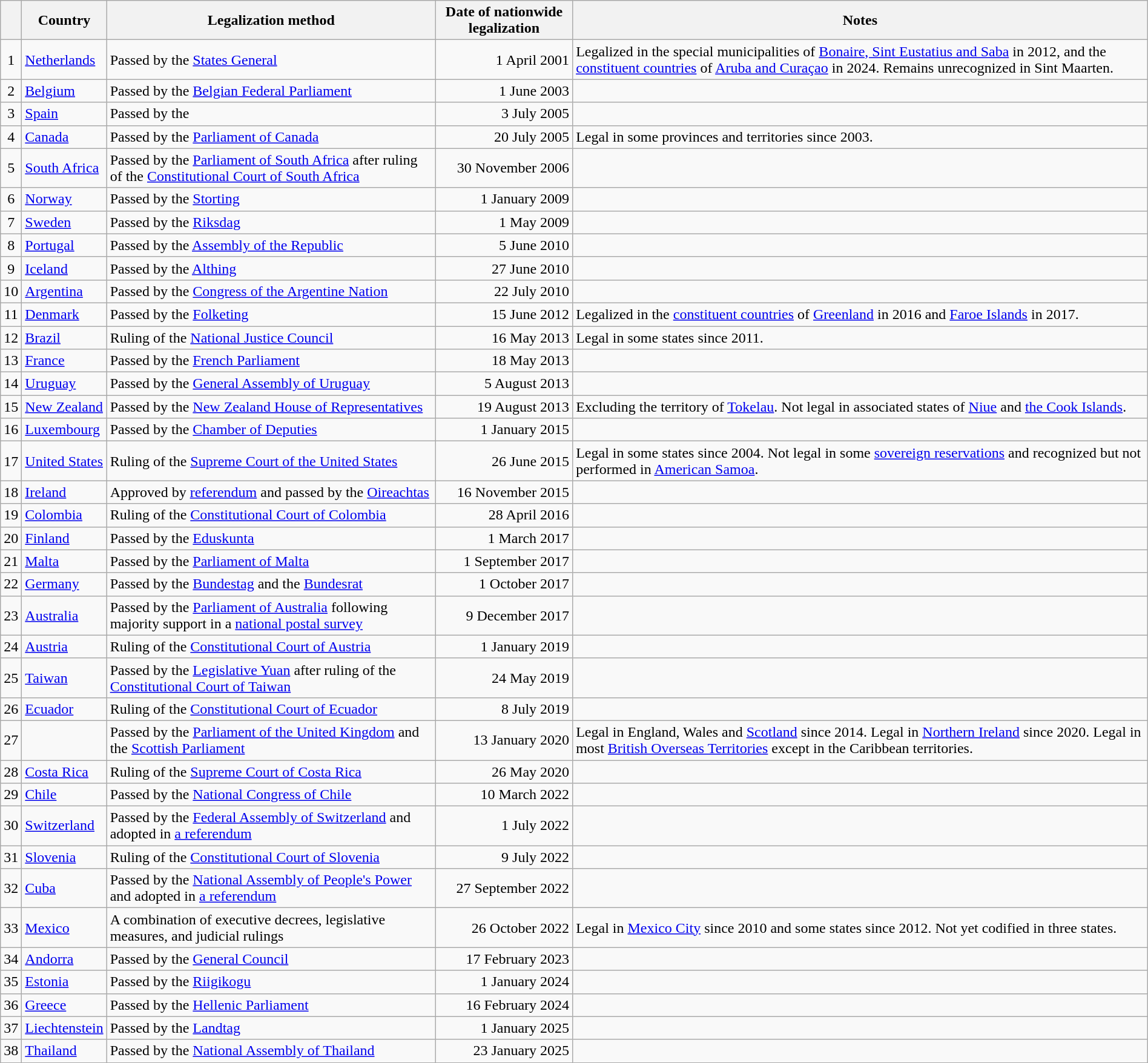<table class="wikitable sortable" style="width:100%">
<tr>
<th></th>
<th>Country</th>
<th>Legalization method</th>
<th>Date of nationwide legalization</th>
<th>Notes</th>
</tr>
<tr>
<td align="center">1</td>
<td> <a href='#'>Netherlands</a></td>
<td>Passed by the <a href='#'>States General</a></td>
<td align="right">1 April 2001</td>
<td>Legalized in the special municipalities of <a href='#'>Bonaire, Sint Eustatius and Saba</a> in 2012, and the <a href='#'>constituent countries</a> of <a href='#'>Aruba and Curaçao</a> in 2024. Remains unrecognized in Sint Maarten.</td>
</tr>
<tr>
<td align="center">2</td>
<td> <a href='#'>Belgium</a></td>
<td>Passed by the <a href='#'>Belgian Federal Parliament</a></td>
<td align="right">1 June 2003</td>
<td></td>
</tr>
<tr>
<td align="center">3</td>
<td> <a href='#'>Spain</a></td>
<td>Passed by the </td>
<td align="right">3 July 2005</td>
<td></td>
</tr>
<tr>
<td align="center">4</td>
<td> <a href='#'>Canada</a></td>
<td>Passed by the <a href='#'>Parliament of Canada</a></td>
<td align="right">20 July 2005</td>
<td>Legal in some provinces and territories since 2003.</td>
</tr>
<tr>
<td align="center">5</td>
<td> <a href='#'>South Africa</a></td>
<td>Passed by the <a href='#'>Parliament of South Africa</a> after ruling of the <a href='#'>Constitutional Court of South Africa</a></td>
<td align="right">30 November 2006</td>
<td></td>
</tr>
<tr>
<td align="center">6</td>
<td> <a href='#'>Norway</a></td>
<td>Passed by the <a href='#'>Storting</a></td>
<td align="right">1 January 2009</td>
<td></td>
</tr>
<tr>
<td align="center">7</td>
<td> <a href='#'>Sweden</a></td>
<td>Passed by the <a href='#'>Riksdag</a></td>
<td align="right">1 May 2009</td>
<td></td>
</tr>
<tr>
<td align="center">8</td>
<td> <a href='#'>Portugal</a></td>
<td>Passed by the <a href='#'>Assembly of the Republic</a></td>
<td align="right">5 June 2010</td>
<td></td>
</tr>
<tr>
<td align="center">9</td>
<td> <a href='#'>Iceland</a></td>
<td>Passed by the <a href='#'>Althing</a></td>
<td align="right">27 June 2010</td>
<td></td>
</tr>
<tr>
<td align="center">10</td>
<td> <a href='#'>Argentina</a></td>
<td>Passed by the <a href='#'>Congress of the Argentine Nation</a></td>
<td align="right">22 July 2010</td>
<td></td>
</tr>
<tr>
<td align="center">11</td>
<td> <a href='#'>Denmark</a></td>
<td>Passed by the <a href='#'>Folketing</a></td>
<td align="right">15 June 2012</td>
<td>Legalized in the <a href='#'>constituent countries</a> of <a href='#'>Greenland</a> in 2016 and <a href='#'>Faroe Islands</a> in 2017.</td>
</tr>
<tr>
<td align="center">12</td>
<td> <a href='#'>Brazil</a></td>
<td>Ruling of the <a href='#'>National Justice Council</a></td>
<td align="right">16 May 2013</td>
<td>Legal in some states since 2011.</td>
</tr>
<tr>
<td align="center">13</td>
<td> <a href='#'>France</a></td>
<td>Passed by the <a href='#'>French Parliament</a></td>
<td align="right">18 May 2013</td>
<td></td>
</tr>
<tr>
<td align="center">14</td>
<td> <a href='#'>Uruguay</a></td>
<td>Passed by the <a href='#'>General Assembly of Uruguay</a></td>
<td align="right">5 August 2013</td>
<td></td>
</tr>
<tr>
<td align="center">15</td>
<td> <a href='#'>New Zealand</a></td>
<td>Passed by the <a href='#'>New Zealand House of Representatives</a></td>
<td align="right">19 August 2013</td>
<td>Excluding the territory of <a href='#'>Tokelau</a>. Not legal in associated states of <a href='#'>Niue</a> and <a href='#'>the Cook Islands</a>.</td>
</tr>
<tr>
<td align="center">16</td>
<td> <a href='#'>Luxembourg</a></td>
<td>Passed by the <a href='#'>Chamber of Deputies</a></td>
<td align="right">1 January 2015</td>
<td></td>
</tr>
<tr>
<td align="center">17</td>
<td> <a href='#'>United States</a></td>
<td>Ruling of the <a href='#'>Supreme Court of the United States</a></td>
<td align="right">26 June 2015</td>
<td>Legal in some states since 2004. Not legal in some <a href='#'>sovereign reservations</a> and recognized but not performed in <a href='#'>American Samoa</a>.</td>
</tr>
<tr>
<td align="center">18</td>
<td> <a href='#'>Ireland</a></td>
<td>Approved by <a href='#'>referendum</a> and passed by the <a href='#'>Oireachtas</a></td>
<td align="right">16 November 2015</td>
<td></td>
</tr>
<tr>
<td align="center">19</td>
<td> <a href='#'>Colombia</a></td>
<td>Ruling of the <a href='#'>Constitutional Court of Colombia</a></td>
<td align="right">28 April 2016</td>
<td></td>
</tr>
<tr>
<td align="center">20</td>
<td> <a href='#'>Finland</a></td>
<td>Passed by the <a href='#'>Eduskunta</a></td>
<td align="right">1 March 2017</td>
<td></td>
</tr>
<tr>
<td align="center">21</td>
<td> <a href='#'>Malta</a></td>
<td>Passed by the <a href='#'>Parliament of Malta</a></td>
<td align="right">1 September 2017</td>
<td></td>
</tr>
<tr>
<td align="center">22</td>
<td> <a href='#'>Germany</a></td>
<td>Passed by the <a href='#'>Bundestag</a> and the <a href='#'>Bundesrat</a></td>
<td align="right">1 October 2017</td>
<td></td>
</tr>
<tr>
<td align="center">23</td>
<td> <a href='#'>Australia</a></td>
<td>Passed by the <a href='#'>Parliament of Australia</a> following majority support in a <a href='#'>national postal survey</a></td>
<td align="right">9 December 2017</td>
<td></td>
</tr>
<tr>
<td align="center">24</td>
<td> <a href='#'>Austria</a></td>
<td>Ruling of the <a href='#'>Constitutional Court of Austria</a></td>
<td align="right">1 January 2019</td>
<td></td>
</tr>
<tr>
<td align="center">25</td>
<td> <a href='#'>Taiwan</a></td>
<td>Passed by the <a href='#'>Legislative Yuan</a> after ruling of the <a href='#'>Constitutional Court of Taiwan</a></td>
<td align="right">24 May 2019</td>
<td></td>
</tr>
<tr>
<td align="center">26</td>
<td> <a href='#'>Ecuador</a></td>
<td>Ruling of the <a href='#'>Constitutional Court of Ecuador</a></td>
<td align="right">8 July 2019</td>
<td></td>
</tr>
<tr>
<td align="center">27</td>
<td></td>
<td>Passed by the <a href='#'>Parliament of the United Kingdom</a> and the <a href='#'>Scottish Parliament</a></td>
<td align="right">13 January 2020</td>
<td>Legal in England, Wales and <a href='#'>Scotland</a> since 2014. Legal in <a href='#'>Northern Ireland</a> since 2020. Legal in most <a href='#'>British Overseas Territories</a> except in the Caribbean territories.</td>
</tr>
<tr>
<td align="center">28</td>
<td> <a href='#'>Costa Rica</a></td>
<td>Ruling of the <a href='#'>Supreme Court of Costa Rica</a></td>
<td align="right">26 May 2020</td>
<td></td>
</tr>
<tr>
<td align="center">29</td>
<td> <a href='#'>Chile</a></td>
<td>Passed by the <a href='#'>National Congress of Chile</a></td>
<td align="right">10 March 2022</td>
<td></td>
</tr>
<tr>
<td align="center">30</td>
<td> <a href='#'>Switzerland</a></td>
<td>Passed by the <a href='#'>Federal Assembly of Switzerland</a> and adopted in <a href='#'>a referendum</a></td>
<td align="right">1 July 2022</td>
<td></td>
</tr>
<tr>
<td align="center">31</td>
<td> <a href='#'>Slovenia</a></td>
<td>Ruling of the <a href='#'>Constitutional Court of Slovenia</a></td>
<td align="right">9 July 2022</td>
<td></td>
</tr>
<tr>
<td align="center">32</td>
<td> <a href='#'>Cuba</a></td>
<td>Passed by the <a href='#'>National Assembly of People's Power</a> and adopted in <a href='#'>a referendum</a></td>
<td align="right">27 September 2022</td>
<td></td>
</tr>
<tr>
<td align="center">33</td>
<td> <a href='#'>Mexico</a></td>
<td>A combination of executive decrees, legislative measures, and judicial rulings</td>
<td align="right">26 October 2022</td>
<td>Legal in <a href='#'>Mexico City</a> since 2010 and some states since 2012. Not yet codified in three states.</td>
</tr>
<tr>
<td align="center">34</td>
<td> <a href='#'>Andorra</a></td>
<td>Passed by the <a href='#'>General Council</a></td>
<td align="right">17 February 2023</td>
<td></td>
</tr>
<tr>
<td align="center">35</td>
<td> <a href='#'>Estonia</a></td>
<td>Passed by the <a href='#'>Riigikogu</a></td>
<td align="right">1 January 2024</td>
<td></td>
</tr>
<tr>
<td align="center">36</td>
<td> <a href='#'>Greece</a></td>
<td>Passed by the <a href='#'>Hellenic Parliament</a></td>
<td align="right">16 February 2024</td>
<td></td>
</tr>
<tr>
<td align="center">37</td>
<td> <a href='#'>Liechtenstein</a></td>
<td>Passed by the <a href='#'>Landtag</a></td>
<td align="right">1 January 2025</td>
<td></td>
</tr>
<tr>
<td align="center">38</td>
<td> <a href='#'>Thailand</a></td>
<td>Passed by the <a href='#'>National Assembly of Thailand</a></td>
<td align="right">23 January 2025</td>
<td></td>
</tr>
</table>
